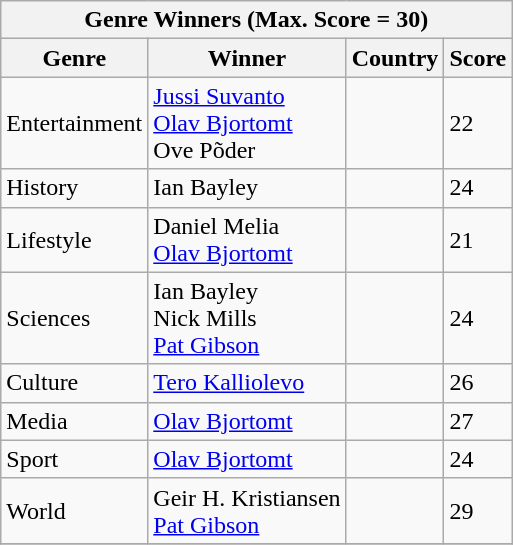<table class="wikitable">
<tr>
<th colspan="4">Genre Winners (Max. Score = 30)</th>
</tr>
<tr>
<th>Genre</th>
<th>Winner</th>
<th>Country</th>
<th>Score</th>
</tr>
<tr>
<td>Entertainment</td>
<td><a href='#'>Jussi Suvanto</a><br><a href='#'>Olav Bjortomt</a> <br>Ove Põder</td>
<td><br><br></td>
<td>22</td>
</tr>
<tr>
<td>History</td>
<td>Ian Bayley</td>
<td></td>
<td>24</td>
</tr>
<tr>
<td>Lifestyle</td>
<td>Daniel Melia<br><a href='#'>Olav Bjortomt</a></td>
<td><br></td>
<td>21</td>
</tr>
<tr>
<td>Sciences</td>
<td>Ian Bayley<br>Nick Mills<br><a href='#'>Pat Gibson</a></td>
<td><br><br></td>
<td>24</td>
</tr>
<tr>
<td>Culture</td>
<td><a href='#'>Tero Kalliolevo</a></td>
<td></td>
<td>26</td>
</tr>
<tr>
<td>Media</td>
<td><a href='#'>Olav Bjortomt</a></td>
<td></td>
<td>27</td>
</tr>
<tr>
<td>Sport</td>
<td><a href='#'>Olav Bjortomt</a></td>
<td></td>
<td>24</td>
</tr>
<tr>
<td>World</td>
<td>Geir H. Kristiansen<br><a href='#'>Pat Gibson</a></td>
<td><br></td>
<td>29</td>
</tr>
<tr>
</tr>
</table>
